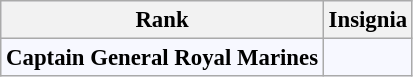<table class="wikitable" style="border:1px solid #8888aa; background-color:#f7f8ff; padding:5px; font-size:95%; margin: 0px 12px 12px 0px; text-align:center;">
<tr>
<th>Rank</th>
<th>Insignia</th>
</tr>
<tr>
<td><strong>Captain General Royal Marines</strong></td>
<td></td>
</tr>
</table>
